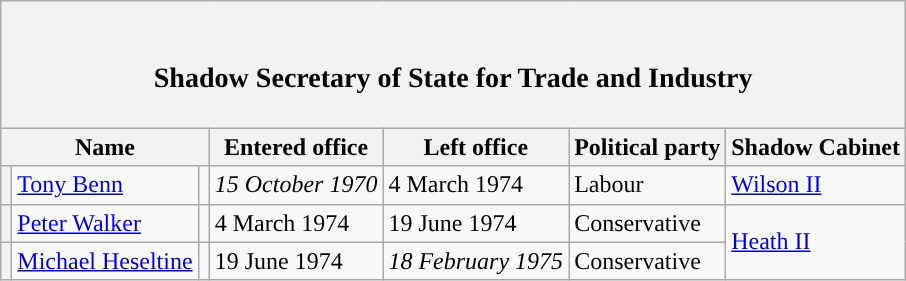<table class="wikitable">
<tr>
<th colspan=7><br><h3>Shadow Secretary of State for Trade and Industry</h3></th>
</tr>
<tr>
<th colspan=3>Name</th>
<th>Entered office</th>
<th>Left office</th>
<th>Political party</th>
<th>Shadow Cabinet</th>
</tr>
<tr>
<th style="background-color: "></th>
<td><a href='#'>Tony Benn</a></td>
<td></td>
<td><em>15 October 1970</em></td>
<td>4 March 1974</td>
<td>Labour</td>
<td><a href='#'>Wilson II</a></td>
</tr>
<tr>
<th style="background-color: "></th>
<td><a href='#'>Peter Walker</a></td>
<td></td>
<td>4 March 1974</td>
<td>19 June 1974</td>
<td>Conservative</td>
<td rowspan=2 ><a href='#'>Heath II</a></td>
</tr>
<tr>
<th style="background-color: "></th>
<td><a href='#'>Michael Heseltine</a></td>
<td></td>
<td>19 June 1974</td>
<td><em>18 February 1975</em></td>
<td>Conservative</td>
</tr>
</table>
